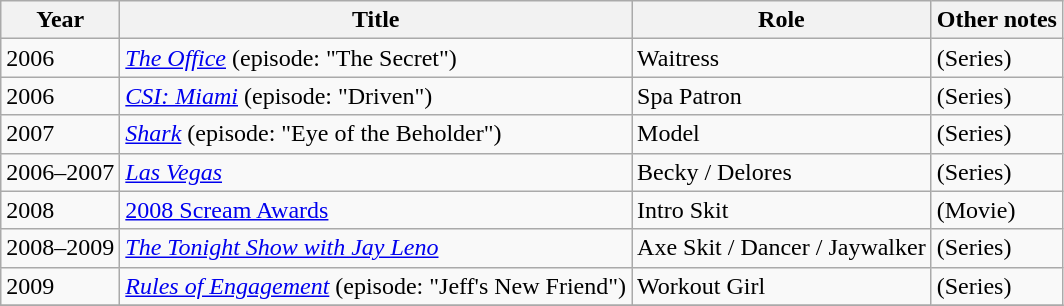<table class="wikitable">
<tr>
<th>Year</th>
<th>Title</th>
<th>Role</th>
<th>Other notes</th>
</tr>
<tr>
<td>2006</td>
<td><em><a href='#'>The Office</a></em> (episode: "The Secret")</td>
<td>Waitress</td>
<td>(Series)</td>
</tr>
<tr>
<td>2006</td>
<td><em><a href='#'>CSI: Miami</a></em> (episode: "Driven")</td>
<td>Spa Patron</td>
<td>(Series)</td>
</tr>
<tr>
<td>2007</td>
<td><em><a href='#'>Shark</a></em> (episode: "Eye of the Beholder")</td>
<td>Model</td>
<td>(Series)</td>
</tr>
<tr>
<td>2006–2007</td>
<td><em><a href='#'>Las Vegas</a></em></td>
<td>Becky / Delores</td>
<td>(Series)</td>
</tr>
<tr>
<td>2008</td>
<td><a href='#'>2008 Scream Awards</a></td>
<td>Intro Skit</td>
<td>(Movie)</td>
</tr>
<tr>
<td>2008–2009</td>
<td><em><a href='#'>The Tonight Show with Jay Leno</a></em></td>
<td>Axe Skit / Dancer / Jaywalker</td>
<td>(Series)</td>
</tr>
<tr>
<td>2009</td>
<td><em><a href='#'>Rules of Engagement</a></em> (episode: "Jeff's New Friend")</td>
<td>Workout Girl</td>
<td>(Series)</td>
</tr>
<tr>
</tr>
</table>
